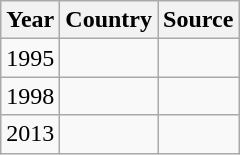<table class="wikitable">
<tr>
<th>Year</th>
<th>Country</th>
<th>Source</th>
</tr>
<tr>
<td>1995</td>
<td></td>
<td></td>
</tr>
<tr>
<td>1998</td>
<td></td>
<td></td>
</tr>
<tr>
<td>2013</td>
<td></td>
<td></td>
</tr>
</table>
